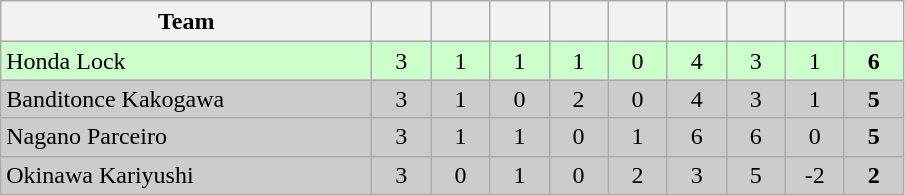<table class="wikitable" style="text-align: center">
<tr style="line-height:1.25em">
<th style="width:15em">Team</th>
<th style="width:2em"><br></th>
<th style="width:2em"><br></th>
<th style="width:2em"><br></th>
<th style="width:2em"><br></th>
<th style="width:2em"><br></th>
<th style="width:2em"><br></th>
<th style="width:2em"><br></th>
<th style="width:2em"><br></th>
<th style="width:2em"><br></th>
</tr>
<tr bgcolor="#ccffcc">
<td align="left">Honda Lock</td>
<td>3</td>
<td>1</td>
<td>1</td>
<td>1</td>
<td>0</td>
<td>4</td>
<td>3</td>
<td>1</td>
<td><strong>6</strong></td>
</tr>
<tr bgcolor="#cccccc">
<td align="left">Banditonce Kakogawa</td>
<td>3</td>
<td>1</td>
<td>0</td>
<td>2</td>
<td>0</td>
<td>4</td>
<td>3</td>
<td>1</td>
<td><strong>5</strong></td>
</tr>
<tr bgcolor="#cccccc">
<td align="left">Nagano Parceiro</td>
<td>3</td>
<td>1</td>
<td>1</td>
<td>0</td>
<td>1</td>
<td>6</td>
<td>6</td>
<td>0</td>
<td><strong>5</strong></td>
</tr>
<tr bgcolor="#cccccc">
<td align="left">Okinawa Kariyushi</td>
<td>3</td>
<td>0</td>
<td>1</td>
<td>0</td>
<td>2</td>
<td>3</td>
<td>5</td>
<td>-2</td>
<td><strong>2</strong></td>
</tr>
</table>
